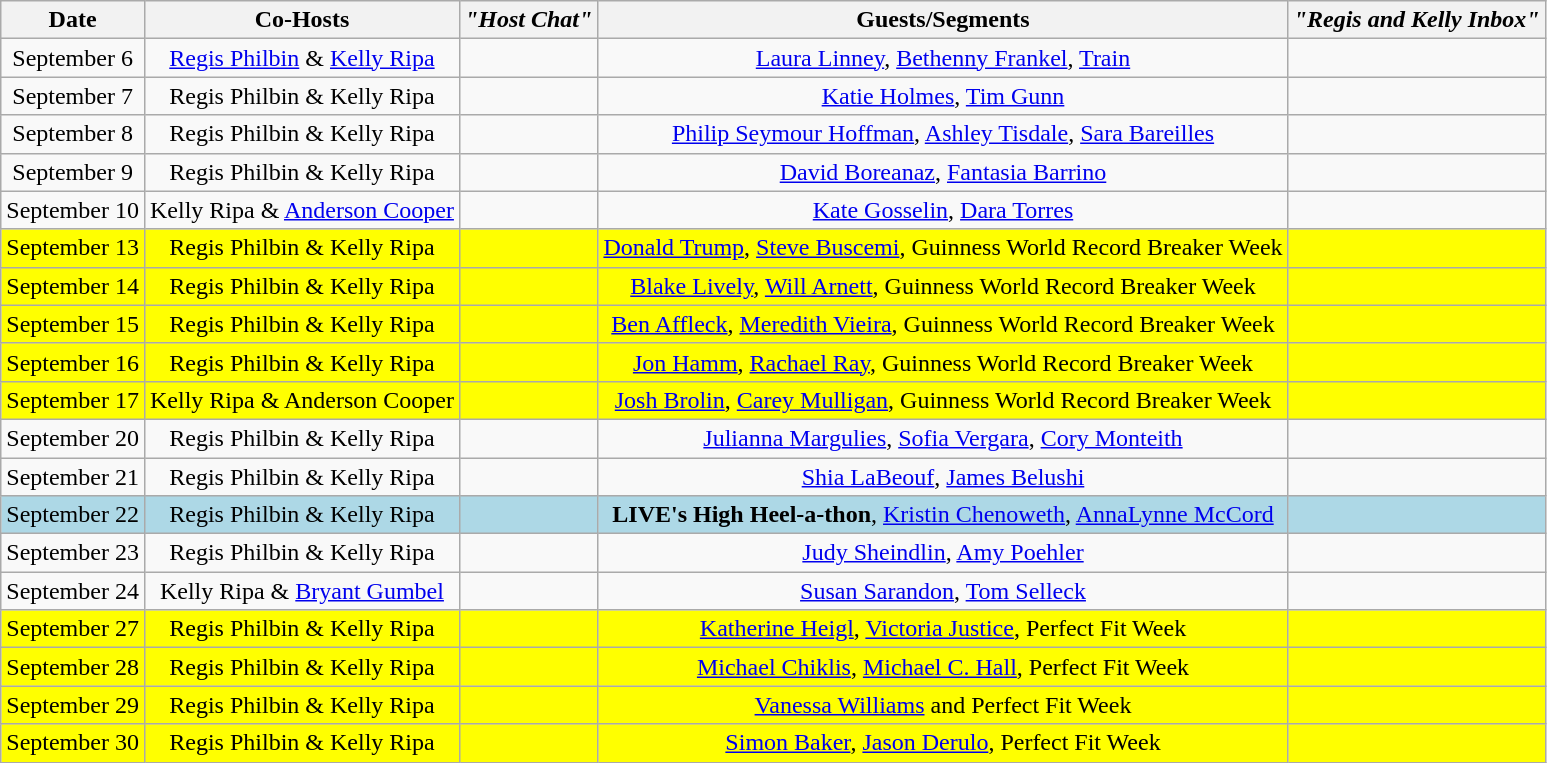<table class="wikitable sortable" style="text-align:center;">
<tr>
<th>Date</th>
<th>Co-Hosts</th>
<th><em>"Host Chat"</em></th>
<th>Guests/Segments</th>
<th><em>"Regis and Kelly Inbox"</em></th>
</tr>
<tr>
<td>September 6</td>
<td><a href='#'>Regis Philbin</a> & <a href='#'>Kelly Ripa</a></td>
<td></td>
<td><a href='#'>Laura Linney</a>, <a href='#'>Bethenny Frankel</a>, <a href='#'>Train</a></td>
<td></td>
</tr>
<tr>
<td>September 7</td>
<td>Regis Philbin & Kelly Ripa</td>
<td></td>
<td><a href='#'>Katie Holmes</a>, <a href='#'>Tim Gunn</a></td>
<td></td>
</tr>
<tr>
<td>September 8</td>
<td>Regis Philbin & Kelly Ripa</td>
<td></td>
<td><a href='#'>Philip Seymour Hoffman</a>, <a href='#'>Ashley Tisdale</a>, <a href='#'>Sara Bareilles</a></td>
<td></td>
</tr>
<tr>
<td>September 9</td>
<td>Regis Philbin & Kelly Ripa</td>
<td></td>
<td><a href='#'>David Boreanaz</a>, <a href='#'>Fantasia Barrino</a></td>
<td></td>
</tr>
<tr>
<td>September 10</td>
<td>Kelly Ripa & <a href='#'>Anderson Cooper</a></td>
<td></td>
<td><a href='#'>Kate Gosselin</a>, <a href='#'>Dara Torres</a></td>
<td></td>
</tr>
<tr style="background:yellow;">
<td>September 13</td>
<td>Regis Philbin & Kelly Ripa</td>
<td></td>
<td><a href='#'>Donald Trump</a>, <a href='#'>Steve Buscemi</a>, Guinness World Record Breaker Week</td>
<td></td>
</tr>
<tr style="background:yellow;">
<td>September 14</td>
<td>Regis Philbin & Kelly Ripa</td>
<td></td>
<td><a href='#'>Blake Lively</a>, <a href='#'>Will Arnett</a>, Guinness World Record Breaker Week</td>
<td></td>
</tr>
<tr style="background:yellow;">
<td>September 15</td>
<td>Regis Philbin & Kelly Ripa</td>
<td></td>
<td><a href='#'>Ben Affleck</a>, <a href='#'>Meredith Vieira</a>, Guinness World Record Breaker Week</td>
<td></td>
</tr>
<tr style="background:yellow;">
<td>September 16</td>
<td>Regis Philbin & Kelly Ripa</td>
<td></td>
<td><a href='#'>Jon Hamm</a>, <a href='#'>Rachael Ray</a>, Guinness World Record Breaker Week</td>
<td></td>
</tr>
<tr style="background:yellow;">
<td>September 17</td>
<td>Kelly Ripa & Anderson Cooper</td>
<td></td>
<td><a href='#'>Josh Brolin</a>, <a href='#'>Carey Mulligan</a>, Guinness World Record Breaker Week</td>
<td></td>
</tr>
<tr>
<td>September 20</td>
<td>Regis Philbin & Kelly Ripa</td>
<td></td>
<td><a href='#'>Julianna Margulies</a>, <a href='#'>Sofia Vergara</a>, <a href='#'>Cory Monteith</a></td>
<td></td>
</tr>
<tr>
<td>September 21</td>
<td>Regis Philbin & Kelly Ripa</td>
<td></td>
<td><a href='#'>Shia LaBeouf</a>, <a href='#'>James Belushi</a></td>
<td></td>
</tr>
<tr style="background:lightblue;">
<td>September 22</td>
<td>Regis Philbin & Kelly Ripa</td>
<td></td>
<td><strong>LIVE's High Heel-a-thon</strong>, <a href='#'>Kristin Chenoweth</a>, <a href='#'>AnnaLynne McCord</a></td>
<td></td>
</tr>
<tr>
<td>September 23</td>
<td>Regis Philbin & Kelly Ripa</td>
<td></td>
<td><a href='#'>Judy Sheindlin</a>, <a href='#'>Amy Poehler</a></td>
<td></td>
</tr>
<tr>
<td>September 24</td>
<td>Kelly Ripa & <a href='#'>Bryant Gumbel</a></td>
<td></td>
<td><a href='#'>Susan Sarandon</a>, <a href='#'>Tom Selleck</a></td>
<td></td>
</tr>
<tr style="background:yellow;">
<td>September 27</td>
<td>Regis Philbin & Kelly Ripa</td>
<td></td>
<td><a href='#'>Katherine Heigl</a>, <a href='#'>Victoria Justice</a>, Perfect Fit Week</td>
<td></td>
</tr>
<tr style="background:yellow;">
<td>September 28</td>
<td>Regis Philbin & Kelly Ripa</td>
<td></td>
<td><a href='#'>Michael Chiklis</a>, <a href='#'>Michael C. Hall</a>, Perfect Fit Week</td>
<td></td>
</tr>
<tr style="background:yellow;">
<td>September 29</td>
<td>Regis Philbin & Kelly Ripa</td>
<td></td>
<td><a href='#'>Vanessa Williams</a> and Perfect Fit Week</td>
<td></td>
</tr>
<tr style="background:yellow;">
<td>September 30</td>
<td>Regis Philbin & Kelly Ripa</td>
<td></td>
<td><a href='#'>Simon Baker</a>, <a href='#'>Jason Derulo</a>, Perfect Fit Week</td>
<td></td>
</tr>
</table>
